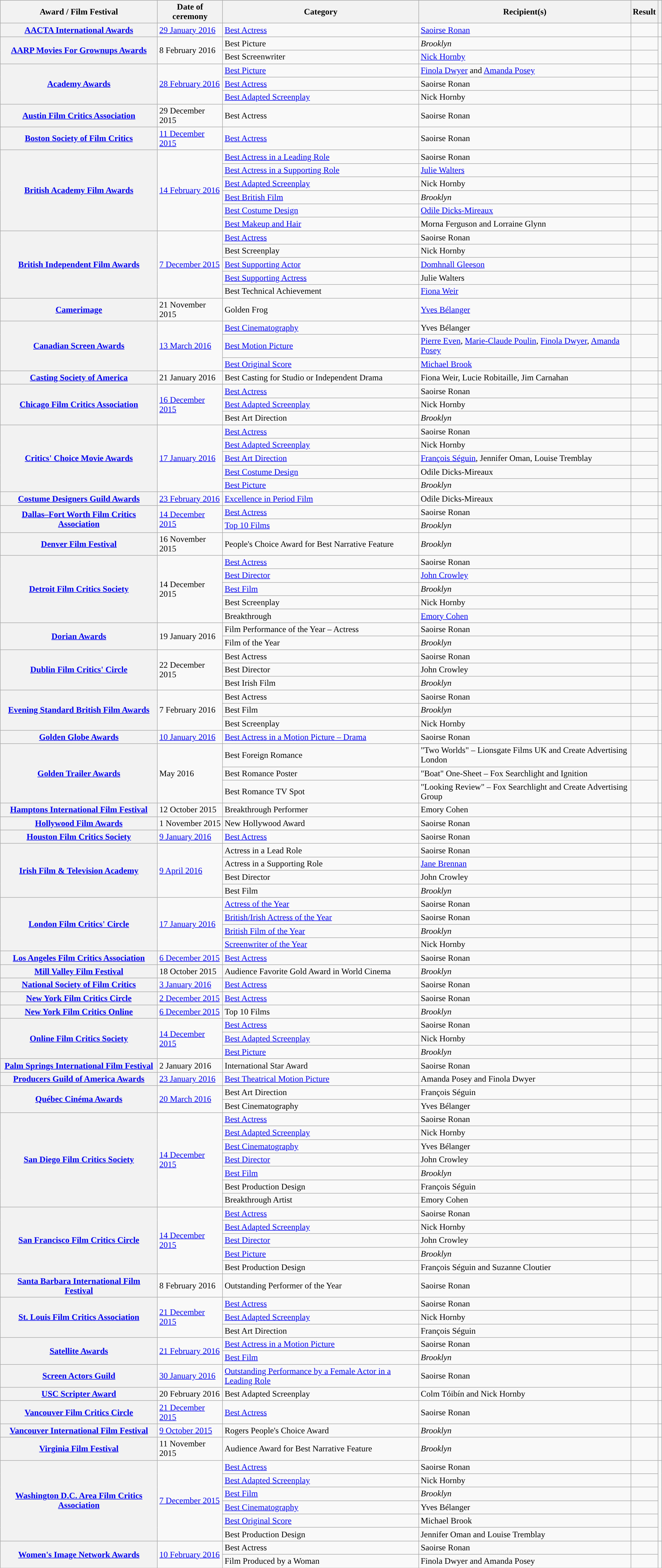<table class="wikitable plainrowheaders sortable">
<tr style="background:#ccc; text-align:center;">
<th scope="col">Award / Film Festival</th>
<th scope="col">Date of ceremony</th>
<th scope="col">Category</th>
<th scope="col">Recipient(s)</th>
<th scope="col">Result</th>
<th scope="col" class="unsortable"></th>
</tr>
<tr>
<th scope="row"><a href='#'>AACTA International Awards</a></th>
<td><a href='#'>29 January 2016</a></td>
<td><a href='#'>Best Actress</a></td>
<td><a href='#'>Saoirse Ronan</a></td>
<td></td>
<td style="text-align:center;2"></td>
</tr>
<tr>
<th scope="row" rowspan="2"><a href='#'>AARP Movies For Grownups Awards</a></th>
<td rowspan="2">8 February 2016</td>
<td>Best Picture</td>
<td><em>Brooklyn</em></td>
<td></td>
<td style="text-align:center;" rowspan="2"></td>
</tr>
<tr>
<td>Best Screenwriter</td>
<td><a href='#'>Nick Hornby</a></td>
<td></td>
</tr>
<tr>
<th scope="row" rowspan="3"><a href='#'>Academy Awards</a></th>
<td rowspan="3"><a href='#'>28 February 2016</a></td>
<td><a href='#'>Best Picture</a></td>
<td><a href='#'>Finola Dwyer</a> and <a href='#'>Amanda Posey</a></td>
<td></td>
<td style="text-align:center;" rowspan="3"></td>
</tr>
<tr>
<td><a href='#'>Best Actress</a></td>
<td>Saoirse Ronan</td>
<td></td>
</tr>
<tr>
<td><a href='#'>Best Adapted Screenplay</a></td>
<td>Nick Hornby</td>
<td></td>
</tr>
<tr>
<th scope="row"><a href='#'>Austin Film Critics Association</a></th>
<td>29 December 2015</td>
<td>Best Actress</td>
<td>Saoirse Ronan</td>
<td></td>
<td style="text-align:center;"></td>
</tr>
<tr>
<th scope="row"><a href='#'>Boston Society of Film Critics</a></th>
<td><a href='#'>11 December 2015</a></td>
<td><a href='#'>Best Actress</a></td>
<td>Saoirse Ronan</td>
<td></td>
<td style="text-align:center;"></td>
</tr>
<tr>
<th scope="row" rowspan="6"><a href='#'>British Academy Film Awards</a></th>
<td rowspan="6"><a href='#'>14 February 2016</a></td>
<td><a href='#'>Best Actress in a Leading Role</a></td>
<td>Saoirse Ronan</td>
<td></td>
<td style="text-align:center;" rowspan="6"></td>
</tr>
<tr>
<td><a href='#'>Best Actress in a Supporting Role</a></td>
<td><a href='#'>Julie Walters</a></td>
<td></td>
</tr>
<tr>
<td><a href='#'>Best Adapted Screenplay</a></td>
<td>Nick Hornby</td>
<td></td>
</tr>
<tr>
<td><a href='#'>Best British Film</a></td>
<td><em>Brooklyn</em></td>
<td></td>
</tr>
<tr>
<td><a href='#'>Best Costume Design</a></td>
<td><a href='#'>Odile Dicks-Mireaux</a></td>
<td></td>
</tr>
<tr>
<td><a href='#'>Best Makeup and Hair</a></td>
<td>Morna Ferguson and Lorraine Glynn</td>
<td></td>
</tr>
<tr>
<th scope="row" rowspan="5"><a href='#'>British Independent Film Awards</a></th>
<td rowspan="5"><a href='#'>7 December 2015</a></td>
<td><a href='#'>Best Actress</a></td>
<td>Saoirse Ronan</td>
<td></td>
<td style="text-align:center;" rowspan="5"><br></td>
</tr>
<tr>
<td>Best Screenplay</td>
<td>Nick Hornby</td>
<td></td>
</tr>
<tr>
<td><a href='#'>Best Supporting Actor</a></td>
<td><a href='#'>Domhnall Gleeson</a></td>
<td></td>
</tr>
<tr>
<td><a href='#'>Best Supporting Actress</a></td>
<td>Julie Walters</td>
<td></td>
</tr>
<tr>
<td>Best Technical Achievement</td>
<td><a href='#'>Fiona Weir</a></td>
<td></td>
</tr>
<tr>
<th scope="row"><a href='#'>Camerimage</a></th>
<td>21 November 2015</td>
<td>Golden Frog</td>
<td><a href='#'>Yves Bélanger</a></td>
<td></td>
<td style="text-align:center;"></td>
</tr>
<tr>
<th scope="row" rowspan="3"><a href='#'>Canadian Screen Awards</a></th>
<td rowspan="3"><a href='#'>13 March 2016</a></td>
<td><a href='#'>Best Cinematography</a></td>
<td>Yves Bélanger</td>
<td></td>
<td style="text-align:center;" rowspan="3"></td>
</tr>
<tr>
<td><a href='#'>Best Motion Picture</a></td>
<td><a href='#'>Pierre Even</a>, <a href='#'>Marie-Claude Poulin</a>, <a href='#'>Finola Dwyer</a>, <a href='#'>Amanda Posey</a></td>
<td></td>
</tr>
<tr>
<td><a href='#'>Best Original Score</a></td>
<td><a href='#'>Michael Brook</a></td>
<td></td>
</tr>
<tr>
<th scope="row"><a href='#'>Casting Society of America</a></th>
<td>21 January 2016</td>
<td>Best Casting for Studio or Independent Drama</td>
<td>Fiona Weir, Lucie Robitaille, Jim Carnahan</td>
<td></td>
<td style="text-align:center;"></td>
</tr>
<tr>
<th scope="row" rowspan="3"><a href='#'>Chicago Film Critics Association</a></th>
<td rowspan="3"><a href='#'>16 December 2015</a></td>
<td><a href='#'>Best Actress</a></td>
<td>Saoirse Ronan</td>
<td></td>
<td style="text-align:center;" rowspan="3"></td>
</tr>
<tr>
<td><a href='#'>Best Adapted Screenplay</a></td>
<td>Nick Hornby</td>
<td></td>
</tr>
<tr>
<td>Best Art Direction</td>
<td><em>Brooklyn</em></td>
<td></td>
</tr>
<tr>
<th scope="row" rowspan="5"><a href='#'>Critics' Choice Movie Awards</a></th>
<td rowspan="5"><a href='#'>17 January 2016</a></td>
<td><a href='#'>Best Actress</a></td>
<td>Saoirse Ronan</td>
<td></td>
<td style="text-align:center;" rowspan="5"></td>
</tr>
<tr>
<td><a href='#'>Best Adapted Screenplay</a></td>
<td>Nick Hornby</td>
<td></td>
</tr>
<tr>
<td><a href='#'>Best Art Direction</a></td>
<td><a href='#'>François Séguin</a>, Jennifer Oman, Louise Tremblay</td>
<td></td>
</tr>
<tr>
<td><a href='#'>Best Costume Design</a></td>
<td>Odile Dicks-Mireaux</td>
<td></td>
</tr>
<tr>
<td><a href='#'>Best Picture</a></td>
<td><em>Brooklyn</em></td>
<td></td>
</tr>
<tr>
<th scope="row"><a href='#'>Costume Designers Guild Awards</a></th>
<td><a href='#'>23 February 2016</a></td>
<td><a href='#'>Excellence in Period Film</a></td>
<td>Odile Dicks-Mireaux</td>
<td></td>
<td style="text-align:center;"></td>
</tr>
<tr>
<th scope="row" rowspan="2"><a href='#'>Dallas–Fort Worth Film Critics Association</a></th>
<td rowspan="2"><a href='#'>14 December 2015</a></td>
<td><a href='#'>Best Actress</a></td>
<td>Saoirse Ronan</td>
<td></td>
<td style="text-align:center;" rowspan="2"></td>
</tr>
<tr>
<td><a href='#'>Top 10 Films</a></td>
<td><em>Brooklyn</em></td>
<td></td>
</tr>
<tr>
<th scope="row"><a href='#'>Denver Film Festival</a></th>
<td>16 November 2015</td>
<td>People's Choice Award for Best Narrative Feature</td>
<td><em>Brooklyn</em></td>
<td></td>
<td style="text-align:center;"></td>
</tr>
<tr>
<th scope="row" rowspan="5"><a href='#'>Detroit Film Critics Society</a></th>
<td rowspan="5">14 December 2015</td>
<td><a href='#'>Best Actress</a></td>
<td>Saoirse Ronan</td>
<td></td>
<td style="text-align:center;" rowspan="5"></td>
</tr>
<tr>
<td><a href='#'>Best Director</a></td>
<td><a href='#'>John Crowley</a></td>
<td></td>
</tr>
<tr>
<td><a href='#'>Best Film</a></td>
<td><em>Brooklyn</em></td>
<td></td>
</tr>
<tr>
<td>Best Screenplay</td>
<td>Nick Hornby</td>
<td></td>
</tr>
<tr>
<td>Breakthrough</td>
<td><a href='#'>Emory Cohen</a></td>
<td></td>
</tr>
<tr>
<th scope="row" rowspan="2"><a href='#'>Dorian Awards</a></th>
<td rowspan="2">19 January 2016</td>
<td>Film Performance of the Year – Actress</td>
<td>Saoirse Ronan</td>
<td></td>
<td style="text-align:center;" rowspan="2"></td>
</tr>
<tr>
<td>Film of the Year</td>
<td><em>Brooklyn</em></td>
<td></td>
</tr>
<tr>
<th scope="row" rowspan="3"><a href='#'>Dublin Film Critics' Circle</a></th>
<td rowspan="3">22 December 2015</td>
<td>Best Actress</td>
<td>Saoirse Ronan</td>
<td></td>
<td style="text-align:center;" rowspan="3"></td>
</tr>
<tr>
<td>Best Director</td>
<td>John Crowley</td>
<td></td>
</tr>
<tr>
<td>Best Irish Film</td>
<td><em>Brooklyn</em></td>
<td></td>
</tr>
<tr>
<th scope="row" rowspan="3"><a href='#'>Evening Standard British Film Awards</a></th>
<td rowspan="3">7 February 2016</td>
<td>Best Actress</td>
<td>Saoirse Ronan</td>
<td></td>
<td style="text-align:center;" rowspan="3"></td>
</tr>
<tr>
<td>Best Film</td>
<td><em>Brooklyn</em></td>
<td></td>
</tr>
<tr>
<td>Best Screenplay</td>
<td>Nick Hornby</td>
<td></td>
</tr>
<tr>
<th scope="row"><a href='#'>Golden Globe Awards</a></th>
<td><a href='#'>10 January 2016</a></td>
<td><a href='#'>Best Actress in a Motion Picture – Drama</a></td>
<td>Saoirse Ronan</td>
<td></td>
<td style="text-align:center;"></td>
</tr>
<tr>
<th scope="row" rowspan="3"><a href='#'>Golden Trailer Awards</a></th>
<td rowspan="3">May 2016</td>
<td>Best Foreign Romance</td>
<td>"Two Worlds" – Lionsgate Films UK and Create Advertising London</td>
<td></td>
<td style="text-align:center;" rowspan="3"></td>
</tr>
<tr>
<td>Best Romance Poster</td>
<td>"Boat" One-Sheet – Fox Searchlight and Ignition</td>
<td></td>
</tr>
<tr>
<td>Best Romance TV Spot</td>
<td>"Looking Review" – Fox Searchlight and Create Advertising Group</td>
<td></td>
</tr>
<tr>
<th scope="row"><a href='#'>Hamptons International Film Festival</a></th>
<td>12 October 2015</td>
<td>Breakthrough Performer</td>
<td>Emory Cohen</td>
<td></td>
<td style="text-align:center;"></td>
</tr>
<tr>
<th scope="row"><a href='#'>Hollywood Film Awards</a></th>
<td>1 November 2015</td>
<td>New Hollywood Award</td>
<td>Saoirse Ronan</td>
<td></td>
<td style="text-align:center;"></td>
</tr>
<tr>
<th scope="row"><a href='#'>Houston Film Critics Society</a></th>
<td><a href='#'>9 January 2016</a></td>
<td><a href='#'>Best Actress</a></td>
<td>Saoirse Ronan</td>
<td></td>
<td style="text-align:center;"></td>
</tr>
<tr>
<th scope="row" rowspan=4><a href='#'>Irish Film & Television Academy</a></th>
<td rowspan=4><a href='#'>9 April 2016</a></td>
<td>Actress in a Lead Role</td>
<td>Saoirse Ronan</td>
<td></td>
<td style="text-align:center;" rowspan="4"></td>
</tr>
<tr>
<td>Actress in a Supporting Role</td>
<td><a href='#'>Jane Brennan</a></td>
<td></td>
</tr>
<tr>
<td>Best Director</td>
<td>John Crowley</td>
<td></td>
</tr>
<tr>
<td>Best Film</td>
<td><em>Brooklyn</em></td>
<td></td>
</tr>
<tr>
<th scope="row" rowspan="4"><a href='#'>London Film Critics' Circle</a></th>
<td rowspan="4"><a href='#'>17 January 2016</a></td>
<td><a href='#'>Actress of the Year</a></td>
<td>Saoirse Ronan</td>
<td></td>
<td style="text-align:center;" rowspan="4"></td>
</tr>
<tr>
<td><a href='#'>British/Irish Actress of the Year</a></td>
<td>Saoirse Ronan</td>
<td></td>
</tr>
<tr>
<td><a href='#'>British Film of the Year</a></td>
<td><em>Brooklyn</em></td>
<td></td>
</tr>
<tr>
<td><a href='#'>Screenwriter of the Year</a></td>
<td>Nick Hornby</td>
<td></td>
</tr>
<tr>
<th scope="row"><a href='#'>Los Angeles Film Critics Association</a></th>
<td><a href='#'>6 December 2015</a></td>
<td><a href='#'>Best Actress</a></td>
<td>Saoirse Ronan</td>
<td></td>
<td style="text-align:center;"></td>
</tr>
<tr>
<th scope="row"><a href='#'>Mill Valley Film Festival</a></th>
<td>18 October 2015</td>
<td>Audience Favorite Gold Award in World Cinema</td>
<td><em>Brooklyn</em></td>
<td></td>
<td style="text-align:center;"></td>
</tr>
<tr>
<th scope="row"><a href='#'>National Society of Film Critics</a></th>
<td><a href='#'>3 January 2016</a></td>
<td><a href='#'>Best Actress</a></td>
<td>Saoirse Ronan</td>
<td></td>
<td style="text-align:center;"></td>
</tr>
<tr>
<th scope="row"><a href='#'>New York Film Critics Circle</a></th>
<td><a href='#'>2 December 2015</a></td>
<td><a href='#'>Best Actress</a></td>
<td>Saoirse Ronan</td>
<td></td>
<td style="text-align:center;"></td>
</tr>
<tr>
<th scope="row"><a href='#'>New York Film Critics Online</a></th>
<td><a href='#'>6 December 2015</a></td>
<td>Top 10 Films</td>
<td><em>Brooklyn</em></td>
<td></td>
<td style="text-align:center;"></td>
</tr>
<tr>
<th scope="row" rowspan="3"><a href='#'>Online Film Critics Society</a></th>
<td rowspan="3"><a href='#'>14 December 2015</a></td>
<td><a href='#'>Best Actress</a></td>
<td>Saoirse Ronan</td>
<td></td>
<td style="text-align:center;" rowspan="3"></td>
</tr>
<tr>
<td><a href='#'>Best Adapted Screenplay</a></td>
<td>Nick Hornby</td>
<td></td>
</tr>
<tr>
<td><a href='#'>Best Picture</a></td>
<td><em>Brooklyn</em></td>
<td></td>
</tr>
<tr>
<th scope="row"><a href='#'>Palm Springs International Film Festival</a></th>
<td>2 January 2016</td>
<td>International Star Award</td>
<td>Saoirse Ronan</td>
<td></td>
<td style="text-align:center;"></td>
</tr>
<tr>
<th scope="row"><a href='#'>Producers Guild of America Awards</a></th>
<td><a href='#'>23 January 2016</a></td>
<td><a href='#'>Best Theatrical Motion Picture</a></td>
<td>Amanda Posey and Finola Dwyer</td>
<td></td>
<td style="text-align:center;"></td>
</tr>
<tr>
<th scope="row" rowspan="2"><a href='#'>Québec Cinéma Awards</a></th>
<td rowspan="2"><a href='#'>20 March 2016</a></td>
<td>Best Art Direction</td>
<td>François Séguin</td>
<td></td>
<td style="text-align:center;" rowspan="2"></td>
</tr>
<tr>
<td>Best Cinematography</td>
<td>Yves Bélanger</td>
<td></td>
</tr>
<tr>
<th scope="row" rowspan="7"><a href='#'>San Diego Film Critics Society</a></th>
<td rowspan="7"><a href='#'>14 December 2015</a></td>
<td><a href='#'>Best Actress</a></td>
<td>Saoirse Ronan</td>
<td></td>
<td style="text-align:center;" rowspan="7"><br></td>
</tr>
<tr>
<td><a href='#'>Best Adapted Screenplay</a></td>
<td>Nick Hornby</td>
<td></td>
</tr>
<tr>
<td><a href='#'>Best Cinematography</a></td>
<td>Yves Bélanger</td>
<td></td>
</tr>
<tr>
<td><a href='#'>Best Director</a></td>
<td>John Crowley</td>
<td></td>
</tr>
<tr>
<td><a href='#'>Best Film</a></td>
<td><em>Brooklyn</em></td>
<td></td>
</tr>
<tr>
<td>Best Production Design</td>
<td>François Séguin</td>
<td></td>
</tr>
<tr>
<td>Breakthrough Artist</td>
<td>Emory Cohen</td>
<td></td>
</tr>
<tr>
<th scope="row" rowspan="5"><a href='#'>San Francisco Film Critics Circle</a></th>
<td rowspan="5"><a href='#'>14 December 2015</a></td>
<td><a href='#'>Best Actress</a></td>
<td>Saoirse Ronan</td>
<td></td>
<td style="text-align:center;" rowspan="5"></td>
</tr>
<tr>
<td><a href='#'>Best Adapted Screenplay</a></td>
<td>Nick Hornby</td>
<td></td>
</tr>
<tr>
<td><a href='#'>Best Director</a></td>
<td>John Crowley</td>
<td></td>
</tr>
<tr>
<td><a href='#'>Best Picture</a></td>
<td><em>Brooklyn</em></td>
<td></td>
</tr>
<tr>
<td>Best Production Design</td>
<td>François Séguin and Suzanne Cloutier</td>
<td></td>
</tr>
<tr>
<th scope="row"><a href='#'>Santa Barbara International Film Festival</a></th>
<td>8 February 2016</td>
<td>Outstanding Performer of the Year</td>
<td>Saoirse Ronan</td>
<td></td>
<td style="text-align:center;"></td>
</tr>
<tr>
<th scope="row" rowspan="3"><a href='#'>St. Louis Film Critics Association</a></th>
<td rowspan="3"><a href='#'>21 December 2015</a></td>
<td><a href='#'>Best Actress</a></td>
<td>Saoirse Ronan</td>
<td></td>
<td style="text-align:center;" rowspan="3"></td>
</tr>
<tr>
<td><a href='#'>Best Adapted Screenplay</a></td>
<td>Nick Hornby</td>
<td></td>
</tr>
<tr>
<td>Best Art Direction</td>
<td>François Séguin</td>
<td></td>
</tr>
<tr>
<th scope="row" rowspan="2"><a href='#'>Satellite Awards</a></th>
<td rowspan="2"><a href='#'>21 February 2016</a></td>
<td><a href='#'>Best Actress in a Motion Picture</a></td>
<td>Saoirse Ronan</td>
<td></td>
<td style="text-align:center;" rowspan="2"></td>
</tr>
<tr>
<td><a href='#'>Best Film</a></td>
<td><em>Brooklyn</em></td>
<td></td>
</tr>
<tr>
<th scope="row"><a href='#'>Screen Actors Guild</a></th>
<td><a href='#'>30 January 2016</a></td>
<td><a href='#'>Outstanding Performance by a Female Actor in a Leading Role</a></td>
<td>Saoirse Ronan</td>
<td></td>
<td style="text-align:center;"></td>
</tr>
<tr>
<th scope="row"><a href='#'>USC Scripter Award</a></th>
<td>20 February 2016</td>
<td>Best Adapted Screenplay</td>
<td>Colm Tóibín and Nick Hornby</td>
<td></td>
<td style="text-align:center;"></td>
</tr>
<tr>
<th scope="row"><a href='#'>Vancouver Film Critics Circle</a></th>
<td><a href='#'>21 December 2015</a></td>
<td><a href='#'>Best Actress</a></td>
<td>Saoirse Ronan</td>
<td></td>
<td style="text-align:center;"></td>
</tr>
<tr>
<th scope="row"><a href='#'>Vancouver International Film Festival</a></th>
<td><a href='#'>9 October 2015</a></td>
<td>Rogers People's Choice Award</td>
<td><em>Brooklyn</em></td>
<td></td>
<td style="text-align:center;"></td>
</tr>
<tr>
<th scope="row"><a href='#'>Virginia Film Festival</a></th>
<td>11 November 2015</td>
<td>Audience Award for Best Narrative Feature</td>
<td><em>Brooklyn</em></td>
<td></td>
<td style="text-align:center;"></td>
</tr>
<tr>
<th scope="row" rowspan="6"><a href='#'>Washington D.C. Area Film Critics Association</a></th>
<td rowspan="6"><a href='#'>7 December 2015</a></td>
<td><a href='#'>Best Actress</a></td>
<td>Saoirse Ronan</td>
<td></td>
<td style="text-align:center;" rowspan="6"></td>
</tr>
<tr>
<td><a href='#'>Best Adapted Screenplay</a></td>
<td>Nick Hornby</td>
<td></td>
</tr>
<tr>
<td><a href='#'>Best Film</a></td>
<td><em>Brooklyn</em></td>
<td></td>
</tr>
<tr>
<td><a href='#'>Best Cinematography</a></td>
<td>Yves Bélanger</td>
<td></td>
</tr>
<tr>
<td><a href='#'>Best Original Score</a></td>
<td>Michael Brook</td>
<td></td>
</tr>
<tr>
<td>Best Production Design</td>
<td>Jennifer Oman and Louise Tremblay</td>
<td></td>
</tr>
<tr>
<th scope="row" rowspan="2"><a href='#'>Women's Image Network Awards</a></th>
<td rowspan="2"><a href='#'>10 February 2016</a></td>
<td>Best Actress</td>
<td>Saoirse Ronan</td>
<td></td>
<td style="text-align:center;" rowspan="2"></td>
</tr>
<tr>
<td>Film Produced by a Woman</td>
<td>Finola Dwyer and Amanda Posey</td>
<td></td>
</tr>
</table>
